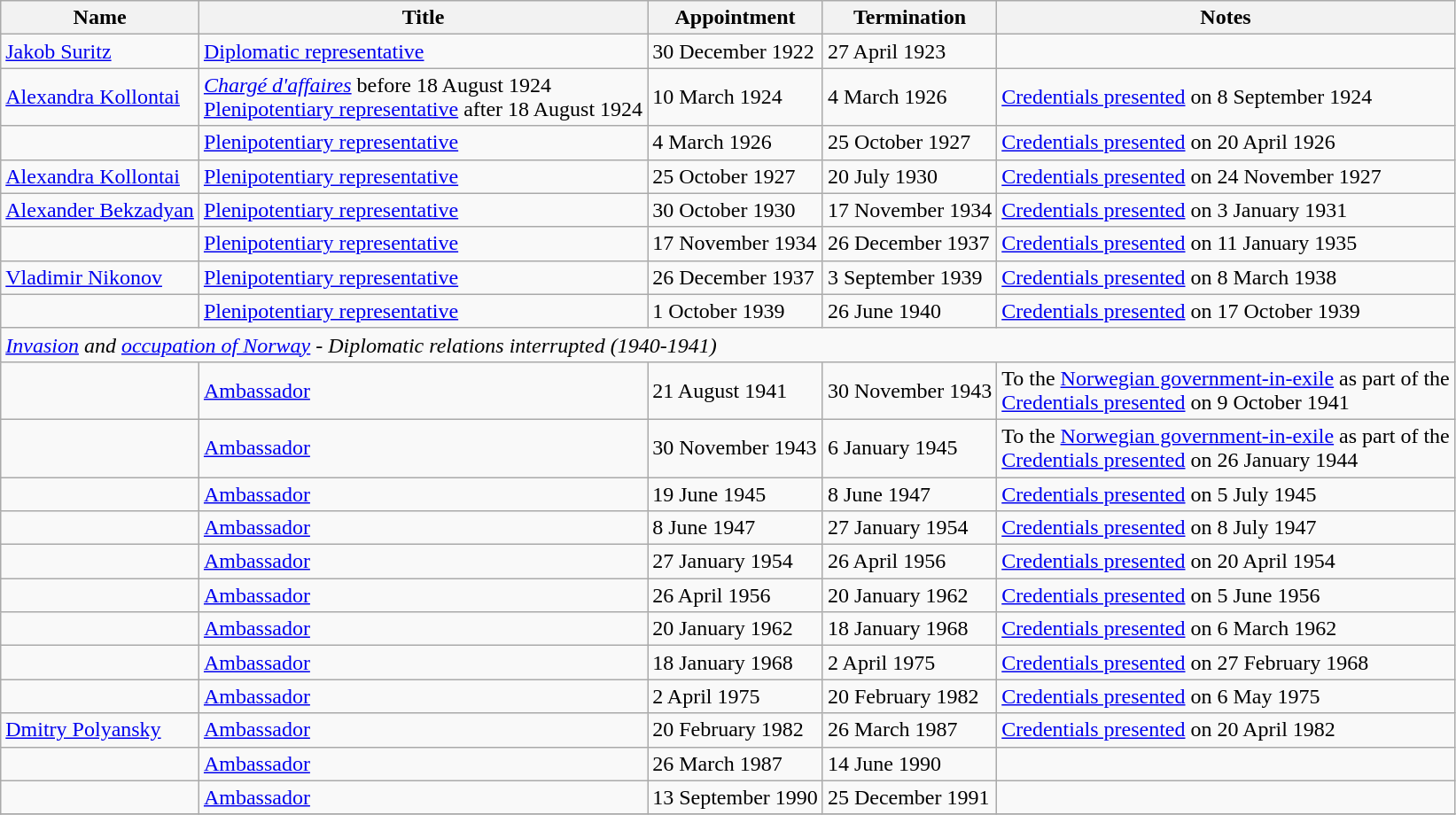<table class="wikitable">
<tr valign="middle">
<th>Name</th>
<th>Title</th>
<th>Appointment</th>
<th>Termination</th>
<th>Notes</th>
</tr>
<tr>
<td><a href='#'>Jakob Suritz</a></td>
<td><a href='#'>Diplomatic representative</a></td>
<td>30 December 1922</td>
<td>27 April 1923</td>
<td></td>
</tr>
<tr>
<td><a href='#'>Alexandra Kollontai</a></td>
<td><em><a href='#'>Chargé d'affaires</a></em> before 18 August 1924<br><a href='#'>Plenipotentiary representative</a> after 18 August 1924</td>
<td>10 March 1924</td>
<td>4 March 1926</td>
<td><a href='#'>Credentials presented</a> on 8 September 1924</td>
</tr>
<tr>
<td></td>
<td><a href='#'>Plenipotentiary representative</a></td>
<td>4 March 1926</td>
<td>25 October 1927</td>
<td><a href='#'>Credentials presented</a> on 20 April 1926</td>
</tr>
<tr>
<td><a href='#'>Alexandra Kollontai</a></td>
<td><a href='#'>Plenipotentiary representative</a></td>
<td>25 October 1927</td>
<td>20 July 1930</td>
<td><a href='#'>Credentials presented</a> on 24 November 1927</td>
</tr>
<tr>
<td><a href='#'>Alexander Bekzadyan</a></td>
<td><a href='#'>Plenipotentiary representative</a></td>
<td>30 October 1930</td>
<td>17 November 1934</td>
<td><a href='#'>Credentials presented</a> on 3 January 1931</td>
</tr>
<tr>
<td></td>
<td><a href='#'>Plenipotentiary representative</a></td>
<td>17 November 1934</td>
<td>26 December 1937</td>
<td><a href='#'>Credentials presented</a> on 11 January 1935</td>
</tr>
<tr>
<td><a href='#'>Vladimir Nikonov</a></td>
<td><a href='#'>Plenipotentiary representative</a></td>
<td>26 December 1937</td>
<td>3 September 1939</td>
<td><a href='#'>Credentials presented</a> on 8 March 1938</td>
</tr>
<tr>
<td></td>
<td><a href='#'>Plenipotentiary representative</a></td>
<td>1 October 1939</td>
<td>26 June 1940</td>
<td><a href='#'>Credentials presented</a> on 17 October 1939</td>
</tr>
<tr>
<td colspan="5"><em><a href='#'>Invasion</a> and <a href='#'>occupation of Norway</a> - Diplomatic relations interrupted (1940-1941)</em></td>
</tr>
<tr>
<td></td>
<td><a href='#'>Ambassador</a></td>
<td>21 August 1941</td>
<td>30 November 1943</td>
<td>To the <a href='#'>Norwegian government-in-exile</a> as part of the <br><a href='#'>Credentials presented</a> on 9 October 1941</td>
</tr>
<tr>
<td></td>
<td><a href='#'>Ambassador</a></td>
<td>30 November 1943</td>
<td>6 January 1945</td>
<td>To the <a href='#'>Norwegian government-in-exile</a> as part of the <br><a href='#'>Credentials presented</a> on 26 January 1944</td>
</tr>
<tr>
<td></td>
<td><a href='#'>Ambassador</a></td>
<td>19 June 1945</td>
<td>8 June 1947</td>
<td><a href='#'>Credentials presented</a> on 5 July 1945</td>
</tr>
<tr>
<td></td>
<td><a href='#'>Ambassador</a></td>
<td>8 June 1947</td>
<td>27 January 1954</td>
<td><a href='#'>Credentials presented</a> on 8 July 1947</td>
</tr>
<tr>
<td></td>
<td><a href='#'>Ambassador</a></td>
<td>27 January 1954</td>
<td>26 April 1956</td>
<td><a href='#'>Credentials presented</a> on 20 April 1954</td>
</tr>
<tr>
<td></td>
<td><a href='#'>Ambassador</a></td>
<td>26 April 1956</td>
<td>20 January 1962</td>
<td><a href='#'>Credentials presented</a> on 5 June 1956</td>
</tr>
<tr>
<td></td>
<td><a href='#'>Ambassador</a></td>
<td>20 January 1962</td>
<td>18 January 1968</td>
<td><a href='#'>Credentials presented</a> on 6 March 1962</td>
</tr>
<tr>
<td></td>
<td><a href='#'>Ambassador</a></td>
<td>18 January 1968</td>
<td>2 April 1975</td>
<td><a href='#'>Credentials presented</a> on 27 February 1968</td>
</tr>
<tr>
<td></td>
<td><a href='#'>Ambassador</a></td>
<td>2 April 1975</td>
<td>20 February 1982</td>
<td><a href='#'>Credentials presented</a> on 6 May 1975</td>
</tr>
<tr>
<td><a href='#'>Dmitry Polyansky</a></td>
<td><a href='#'>Ambassador</a></td>
<td>20 February 1982</td>
<td>26 March 1987</td>
<td><a href='#'>Credentials presented</a> on 20 April 1982</td>
</tr>
<tr>
<td></td>
<td><a href='#'>Ambassador</a></td>
<td>26 March 1987</td>
<td>14 June 1990</td>
<td></td>
</tr>
<tr>
<td></td>
<td><a href='#'>Ambassador</a></td>
<td>13 September 1990</td>
<td>25 December 1991</td>
<td></td>
</tr>
<tr>
</tr>
</table>
